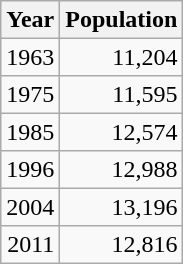<table class="wikitable" style="line-height:1.1em;">
<tr>
<th>Year</th>
<th>Population</th>
</tr>
<tr align="right">
<td>1963</td>
<td>11,204</td>
</tr>
<tr align="right">
<td>1975</td>
<td>11,595</td>
</tr>
<tr align="right">
<td>1985</td>
<td>12,574</td>
</tr>
<tr align="right">
<td>1996</td>
<td>12,988</td>
</tr>
<tr align="right">
<td>2004</td>
<td>13,196</td>
</tr>
<tr align="right">
<td>2011</td>
<td>12,816</td>
</tr>
</table>
